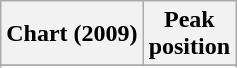<table class="wikitable sortable plainrowheaders" style="text-align:center">
<tr>
<th scope="col">Chart (2009)</th>
<th scope="col">Peak<br>position</th>
</tr>
<tr>
</tr>
<tr>
</tr>
<tr>
</tr>
<tr>
</tr>
</table>
